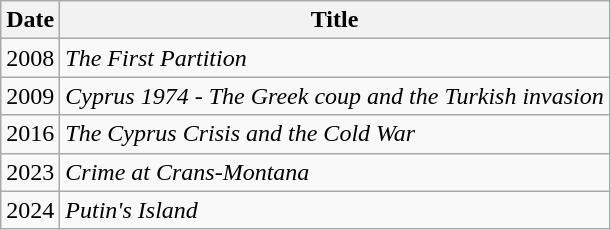<table class="wikitable">
<tr>
<th>Date</th>
<th>Title</th>
</tr>
<tr>
<td>2008</td>
<td><em>The First Partition</em></td>
</tr>
<tr>
<td>2009</td>
<td><em>Cyprus 1974 - The Greek coup and the Turkish invasion</em></td>
</tr>
<tr>
<td>2016</td>
<td><em>The Cyprus Crisis and the Cold War</em></td>
</tr>
<tr>
<td>2023</td>
<td><em>Crime at Crans-Montana</em></td>
</tr>
<tr>
<td>2024</td>
<td><em>Putin's Island</em></td>
</tr>
</table>
